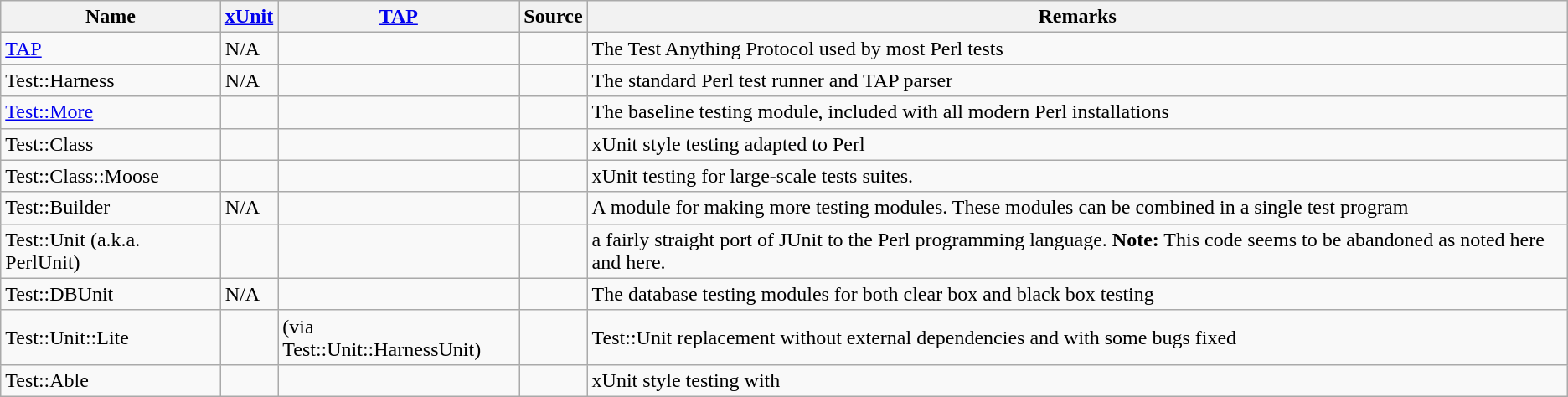<table class="wikitable sortable">
<tr>
<th>Name</th>
<th><a href='#'>xUnit</a></th>
<th><a href='#'>TAP</a></th>
<th>Source</th>
<th>Remarks</th>
</tr>
<tr>
<td><a href='#'>TAP</a></td>
<td>N/A</td>
<td></td>
<td></td>
<td>The Test Anything Protocol used by most Perl tests</td>
</tr>
<tr>
<td>Test::Harness</td>
<td>N/A</td>
<td></td>
<td></td>
<td>The standard Perl test runner and TAP parser</td>
</tr>
<tr>
<td><a href='#'>Test::More</a></td>
<td></td>
<td></td>
<td></td>
<td>The baseline testing module, included with all modern Perl installations</td>
</tr>
<tr>
<td>Test::Class</td>
<td></td>
<td></td>
<td></td>
<td>xUnit style testing adapted to Perl</td>
</tr>
<tr>
<td>Test::Class::Moose</td>
<td></td>
<td></td>
<td></td>
<td>xUnit testing for large-scale tests suites.</td>
</tr>
<tr>
<td>Test::Builder</td>
<td>N/A</td>
<td></td>
<td></td>
<td>A module for making more testing modules. These modules can be combined in a single test program</td>
</tr>
<tr>
<td>Test::Unit (a.k.a. PerlUnit)</td>
<td></td>
<td></td>
<td></td>
<td>a fairly straight port of JUnit to the Perl programming language. <strong>Note:</strong> This code seems to be abandoned as noted here  and here.</td>
</tr>
<tr>
<td>Test::DBUnit</td>
<td>N/A</td>
<td></td>
<td></td>
<td>The database testing modules for both clear box and black box testing</td>
</tr>
<tr>
<td>Test::Unit::Lite</td>
<td></td>
<td> (via Test::Unit::HarnessUnit)</td>
<td></td>
<td>Test::Unit replacement without external dependencies and with some bugs fixed</td>
</tr>
<tr>
<td>Test::Able</td>
<td></td>
<td></td>
<td></td>
<td>xUnit style testing with </td>
</tr>
</table>
